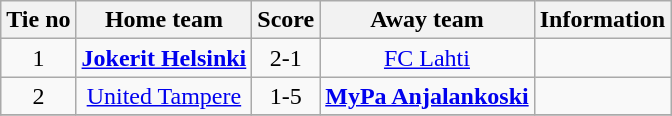<table class="wikitable" style="text-align:center">
<tr>
<th style= width="40px">Tie no</th>
<th style= width="150px">Home team</th>
<th style= width="60px">Score</th>
<th style= width="150px">Away team</th>
<th style= width="30px">Information</th>
</tr>
<tr>
<td>1</td>
<td><strong><a href='#'>Jokerit Helsinki</a></strong></td>
<td>2-1</td>
<td><a href='#'>FC Lahti</a></td>
<td></td>
</tr>
<tr>
<td>2</td>
<td><a href='#'>United Tampere</a></td>
<td>1-5</td>
<td><strong><a href='#'>MyPa Anjalankoski</a></strong></td>
<td></td>
</tr>
<tr>
</tr>
</table>
